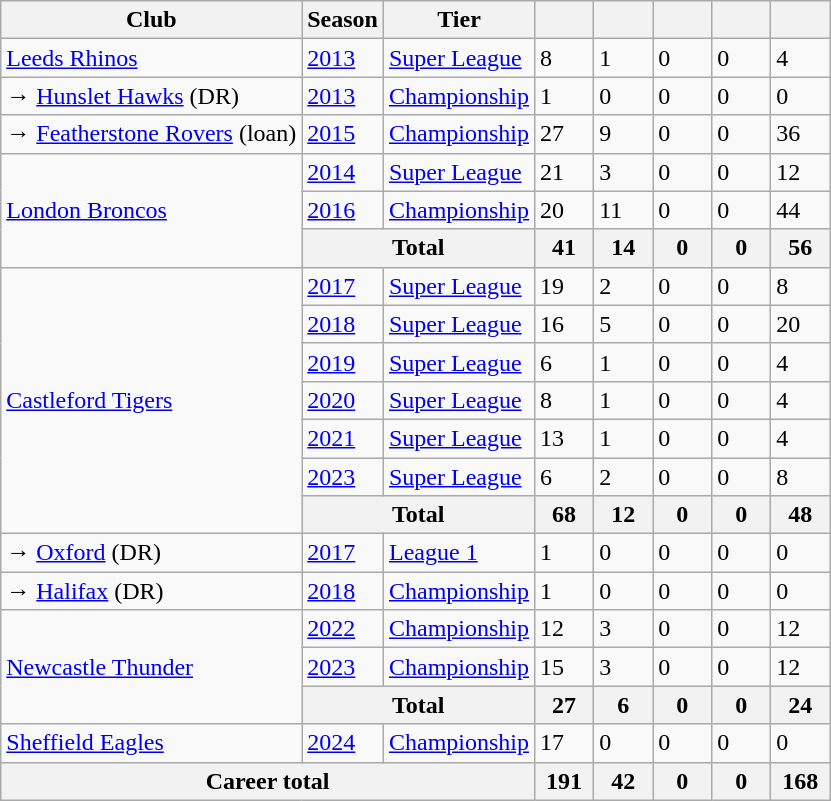<table class="wikitable defaultcenter">
<tr>
<th>Club</th>
<th>Season</th>
<th>Tier</th>
<th style="width:2em;"></th>
<th style="width:2em;"></th>
<th style="width:2em;"></th>
<th style="width:2em;"></th>
<th style="width:2em;"></th>
</tr>
<tr>
<td style="text-align:left;"> <a href='#'>Leeds Rhinos</a></td>
<td><a href='#'>2013</a></td>
<td><a href='#'>Super League</a></td>
<td>8</td>
<td>1</td>
<td>0</td>
<td>0</td>
<td>4</td>
</tr>
<tr>
<td style="text-align:left;">→  <a href='#'>Hunslet Hawks</a> (DR)</td>
<td><a href='#'>2013</a></td>
<td><a href='#'>Championship</a></td>
<td>1</td>
<td>0</td>
<td>0</td>
<td>0</td>
<td>0</td>
</tr>
<tr>
<td style="text-align:left;">→  <a href='#'>Featherstone Rovers</a> (loan)</td>
<td><a href='#'>2015</a></td>
<td><a href='#'>Championship</a></td>
<td>27</td>
<td>9</td>
<td>0</td>
<td>0</td>
<td>36</td>
</tr>
<tr>
<td rowspan="3" style="text-align:left;"> <a href='#'>London Broncos</a></td>
<td><a href='#'>2014</a></td>
<td><a href='#'>Super League</a></td>
<td>21</td>
<td>3</td>
<td>0</td>
<td>0</td>
<td>12</td>
</tr>
<tr>
<td><a href='#'>2016</a></td>
<td><a href='#'>Championship</a></td>
<td>20</td>
<td>11</td>
<td>0</td>
<td>0</td>
<td>44</td>
</tr>
<tr>
<th colspan="2">Total</th>
<th>41</th>
<th>14</th>
<th>0</th>
<th>0</th>
<th>56</th>
</tr>
<tr>
<td rowspan="7" style="text-align:left;"> <a href='#'>Castleford Tigers</a></td>
<td><a href='#'>2017</a></td>
<td><a href='#'>Super League</a></td>
<td>19</td>
<td>2</td>
<td>0</td>
<td>0</td>
<td>8</td>
</tr>
<tr>
<td><a href='#'>2018</a></td>
<td><a href='#'>Super League</a></td>
<td>16</td>
<td>5</td>
<td>0</td>
<td>0</td>
<td>20</td>
</tr>
<tr>
<td><a href='#'>2019</a></td>
<td><a href='#'>Super League</a></td>
<td>6</td>
<td>1</td>
<td>0</td>
<td>0</td>
<td>4</td>
</tr>
<tr>
<td><a href='#'>2020</a></td>
<td><a href='#'>Super League</a></td>
<td>8</td>
<td>1</td>
<td>0</td>
<td>0</td>
<td>4</td>
</tr>
<tr>
<td><a href='#'>2021</a></td>
<td><a href='#'>Super League</a></td>
<td>13</td>
<td>1</td>
<td>0</td>
<td>0</td>
<td>4</td>
</tr>
<tr>
<td><a href='#'>2023</a></td>
<td><a href='#'>Super League</a></td>
<td>6</td>
<td>2</td>
<td>0</td>
<td>0</td>
<td>8</td>
</tr>
<tr>
<th colspan="2">Total</th>
<th>68</th>
<th>12</th>
<th>0</th>
<th>0</th>
<th>48</th>
</tr>
<tr>
<td style="text-align:left;">→  <a href='#'>Oxford</a> (DR)</td>
<td><a href='#'>2017</a></td>
<td><a href='#'>League 1</a></td>
<td>1</td>
<td>0</td>
<td>0</td>
<td>0</td>
<td>0</td>
</tr>
<tr>
<td style="text-align:left;">→  <a href='#'>Halifax</a> (DR)</td>
<td><a href='#'>2018</a></td>
<td><a href='#'>Championship</a></td>
<td>1</td>
<td>0</td>
<td>0</td>
<td>0</td>
<td>0</td>
</tr>
<tr>
<td rowspan="3" style="text-align:left;"> <a href='#'>Newcastle Thunder</a></td>
<td><a href='#'>2022</a></td>
<td><a href='#'>Championship</a></td>
<td>12</td>
<td>3</td>
<td>0</td>
<td>0</td>
<td>12</td>
</tr>
<tr>
<td><a href='#'>2023</a></td>
<td><a href='#'>Championship</a></td>
<td>15</td>
<td>3</td>
<td>0</td>
<td>0</td>
<td>12</td>
</tr>
<tr>
<th colspan="2">Total</th>
<th>27</th>
<th>6</th>
<th>0</th>
<th>0</th>
<th>24</th>
</tr>
<tr>
<td style="text-align:left;"> <a href='#'>Sheffield Eagles</a></td>
<td><a href='#'>2024</a></td>
<td><a href='#'>Championship</a></td>
<td>17</td>
<td>0</td>
<td>0</td>
<td>0</td>
<td>0</td>
</tr>
<tr>
<th colspan="3">Career total</th>
<th>191</th>
<th>42</th>
<th>0</th>
<th>0</th>
<th>168</th>
</tr>
</table>
